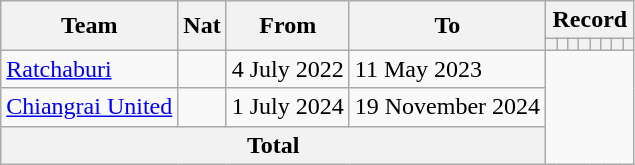<table class="wikitable" style="text-align: center">
<tr>
<th rowspan="2">Team</th>
<th rowspan="2">Nat</th>
<th rowspan="2">From</th>
<th rowspan="2">To</th>
<th colspan="8">Record</th>
</tr>
<tr>
<th></th>
<th></th>
<th></th>
<th></th>
<th></th>
<th></th>
<th></th>
<th></th>
</tr>
<tr>
<td align=left><a href='#'>Ratchaburi</a></td>
<td></td>
<td align=left>4 July 2022</td>
<td align=left>11 May 2023<br></td>
</tr>
<tr>
<td align=left><a href='#'>Chiangrai United</a></td>
<td></td>
<td align=left>1 July 2024</td>
<td align=left>19 November 2024<br></td>
</tr>
<tr>
<th colspan="4">Total<br></th>
</tr>
</table>
